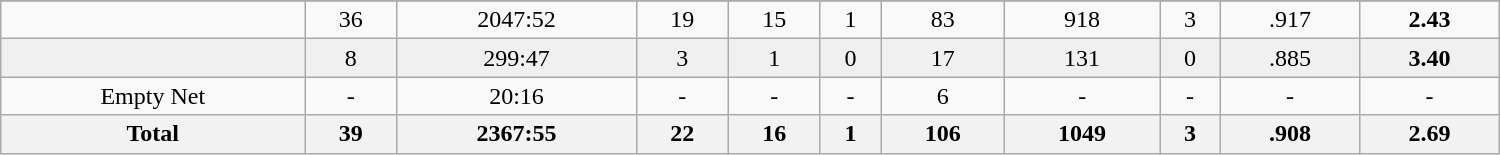<table class="wikitable sortable" width ="1000">
<tr align="center">
</tr>
<tr align="center" bgcolor="">
<td></td>
<td>36</td>
<td>2047:52</td>
<td>19</td>
<td>15</td>
<td>1</td>
<td>83</td>
<td>918</td>
<td>3</td>
<td>.917</td>
<td><strong>2.43</strong></td>
</tr>
<tr align="center" bgcolor="f0f0f0">
<td></td>
<td>8</td>
<td>299:47</td>
<td>3</td>
<td>1</td>
<td>0</td>
<td>17</td>
<td>131</td>
<td>0</td>
<td>.885</td>
<td><strong>3.40</strong></td>
</tr>
<tr align="center" bgcolor="">
<td>Empty Net</td>
<td>-</td>
<td>20:16</td>
<td>-</td>
<td>-</td>
<td>-</td>
<td>6</td>
<td>-</td>
<td>-</td>
<td>-</td>
<td>-</td>
</tr>
<tr>
<th>Total</th>
<th>39</th>
<th>2367:55</th>
<th>22</th>
<th>16</th>
<th>1</th>
<th>106</th>
<th>1049</th>
<th>3</th>
<th>.908</th>
<th>2.69</th>
</tr>
</table>
